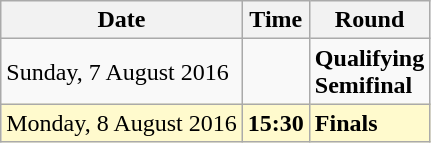<table class="wikitable">
<tr>
<th>Date</th>
<th>Time</th>
<th>Round</th>
</tr>
<tr>
<td>Sunday, 7 August 2016</td>
<td></td>
<td><strong>Qualifying</strong><br><strong>Semifinal</strong></td>
</tr>
<tr style=background:lemonchiffon>
<td>Monday, 8 August 2016</td>
<td><strong>15:30</strong></td>
<td><strong>Finals</strong></td>
</tr>
</table>
